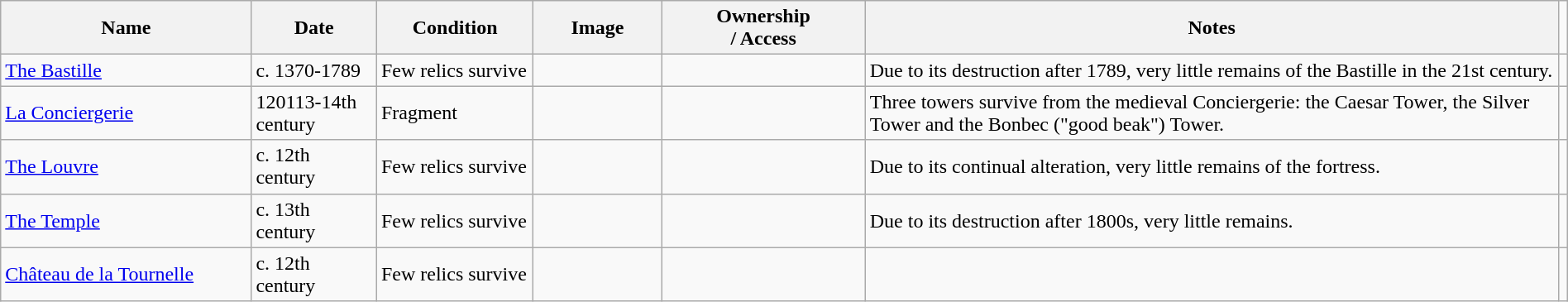<table class="wikitable sortable" width="100%">
<tr>
<th width="16%">Name<br></th>
<th width="8%">Date<br></th>
<th width="10%">Condition<br></th>
<th class="unsortable" width="96px">Image</th>
<th width="13%">Ownership<br>/ Access</th>
<th class="unsortable">Notes</th>
</tr>
<tr>
<td><a href='#'>The Bastille</a></td>
<td>c. 1370-1789</td>
<td>Few relics survive</td>
<td></td>
<td></td>
<td>Due to its destruction after 1789, very little remains of the Bastille in the 21st century.</td>
<td></td>
</tr>
<tr>
<td><a href='#'>La Conciergerie</a></td>
<td><span>1201</span>13-14th century</td>
<td>Fragment</td>
<td></td>
<td></td>
<td>Three towers survive from the medieval Conciergerie: the Caesar Tower, the Silver Tower and the Bonbec ("good beak") Tower.</td>
<td></td>
</tr>
<tr>
<td><a href='#'>The Louvre</a></td>
<td>c. 12th century</td>
<td>Few relics survive</td>
<td></td>
<td></td>
<td>Due to its continual alteration, very little remains of the fortress.</td>
<td></td>
</tr>
<tr>
<td><a href='#'>The Temple</a></td>
<td>c. 13th century</td>
<td>Few relics survive</td>
<td></td>
<td></td>
<td>Due to its destruction after 1800s, very little remains.</td>
<td></td>
</tr>
<tr>
<td><a href='#'>Château de la Tournelle</a></td>
<td>c. 12th century</td>
<td>Few relics survive</td>
<td></td>
<td></td>
<td></td>
<td></td>
</tr>
</table>
